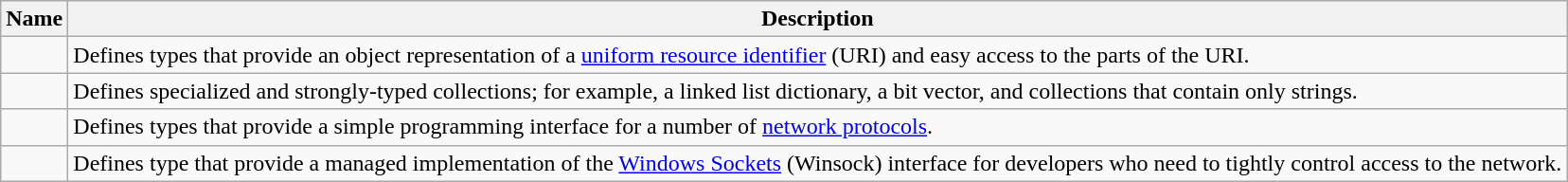<table class="wikitable">
<tr>
<th>Name</th>
<th>Description</th>
</tr>
<tr>
<td></td>
<td>Defines types that provide an object representation of a <a href='#'>uniform resource identifier</a> (URI) and easy access to the parts of the URI.</td>
</tr>
<tr>
<td></td>
<td>Defines specialized and strongly-typed collections; for example, a linked list dictionary, a bit vector, and collections that contain only strings.</td>
</tr>
<tr>
<td></td>
<td>Defines types that provide a simple programming interface for a number of <a href='#'>network protocols</a>.</td>
</tr>
<tr>
<td></td>
<td>Defines type that provide a managed implementation of the <a href='#'>Windows Sockets</a> (Winsock) interface for developers who need to tightly control access to the network.</td>
</tr>
</table>
